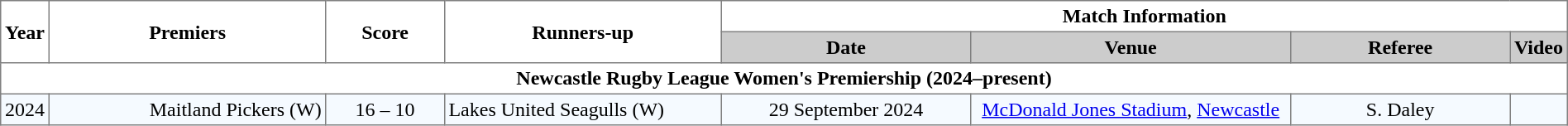<table border="1" cellpadding="3" cellspacing="0" width="100%" style="border-collapse:collapse;  text-align:center;">
<tr>
<th rowspan="2">Year</th>
<th rowspan="2" width="19%">Premiers</th>
<th rowspan="2" width="8%">Score</th>
<th rowspan="2" width="19%">Runners-up</th>
<th colspan="4">Match Information</th>
</tr>
<tr style="background:#CCCCCC">
<th width="17%">Date</th>
<th width="22%">Venue</th>
<th width="50%">Referee</th>
<th>Video</th>
</tr>
<tr>
<th colspan="8">Newcastle Rugby League Women's Premiership (2024–present)</th>
</tr>
<tr style="text-align:center; background:#f5faff;">
<td>2024</td>
<td align="right">Maitland Pickers (W) </td>
<td>16 – 10</td>
<td align="left"> Lakes United Seagulls (W)</td>
<td>29 September 2024</td>
<td><a href='#'>McDonald Jones Stadium</a>, <a href='#'>Newcastle</a></td>
<td>S. Daley</td>
<td></td>
</tr>
</table>
